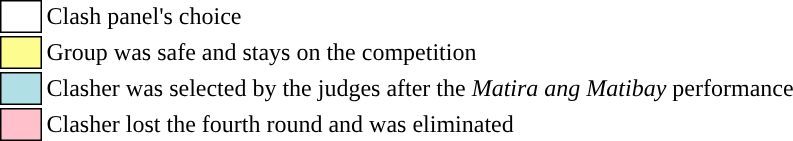<table class="toccolours" style="white-space: nowrap;">
<tr>
<td style="background:white; border: 1px solid black;"> <strong></strong> </td>
<td>Clash panel's choice</td>
</tr>
<tr>
<td style="background:#fdfc8f; border: 1px solid black">    </td>
<td>Group was safe and stays on the competition</td>
</tr>
<tr>
<td style="background:#b0e0e6; border:1px solid black;">      </td>
<td>Clasher was selected by the judges after the <em>Matira ang Matibay</em> performance</td>
</tr>
<tr>
<td style="background:pink; border:1px solid black;">      </td>
<td>Clasher lost the fourth round and was eliminated</td>
</tr>
<tr>
</tr>
</table>
